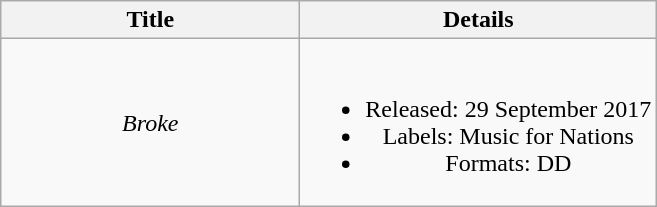<table class="wikitable plainrowheaders" style="text-align:center;">
<tr>
<th scope="col" style="width:12em;">Title</th>
<th>Details</th>
</tr>
<tr>
<td><em>Broke</em></td>
<td><br><ul><li>Released: 29 September 2017</li><li>Labels: Music for Nations</li><li>Formats: DD</li></ul></td>
</tr>
</table>
